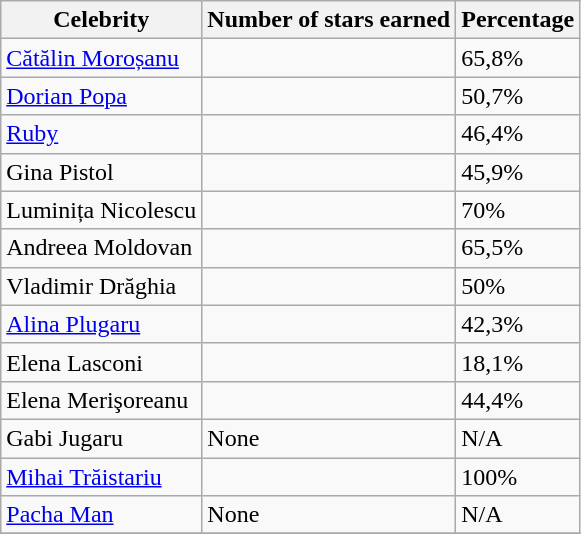<table class=wikitable>
<tr>
<th>Celebrity</th>
<th>Number of stars earned</th>
<th>Percentage</th>
</tr>
<tr>
<td><a href='#'>Cătălin Moroșanu</a></td>
<td></td>
<td>65,8%</td>
</tr>
<tr>
<td><a href='#'>Dorian Popa</a></td>
<td></td>
<td>50,7%</td>
</tr>
<tr>
<td><a href='#'>Ruby</a></td>
<td></td>
<td>46,4%</td>
</tr>
<tr>
<td>Gina Pistol</td>
<td></td>
<td>45,9%</td>
</tr>
<tr>
<td>Luminița Nicolescu</td>
<td></td>
<td>70%</td>
</tr>
<tr>
<td>Andreea Moldovan</td>
<td></td>
<td>65,5%</td>
</tr>
<tr>
<td>Vladimir Drăghia</td>
<td></td>
<td>50%</td>
</tr>
<tr>
<td><a href='#'>Alina Plugaru</a></td>
<td></td>
<td>42,3%</td>
</tr>
<tr>
<td>Elena Lasconi</td>
<td></td>
<td>18,1%</td>
</tr>
<tr>
<td>Elena Merişoreanu</td>
<td></td>
<td>44,4%</td>
</tr>
<tr>
<td>Gabi Jugaru</td>
<td>None</td>
<td>N/A</td>
</tr>
<tr>
<td><a href='#'>Mihai Trăistariu</a></td>
<td></td>
<td>100%</td>
</tr>
<tr>
<td><a href='#'>Pacha Man</a></td>
<td>None</td>
<td>N/A</td>
</tr>
<tr>
</tr>
</table>
